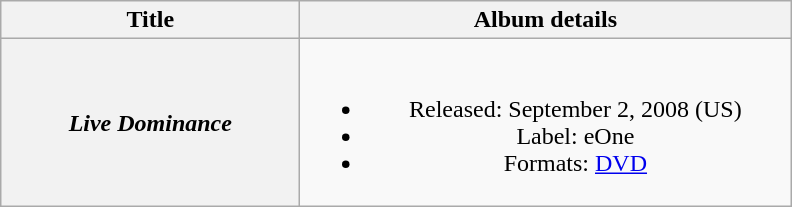<table class="wikitable plainrowheaders" style="text-align:center;">
<tr>
<th scope="col" style="width:12em;">Title</th>
<th scope="col" style="width:20em;">Album details</th>
</tr>
<tr>
<th scope="row"><em>Live Dominance</em></th>
<td><br><ul><li>Released: September 2, 2008 <span>(US)</span></li><li>Label: eOne</li><li>Formats: <a href='#'>DVD</a></li></ul></td>
</tr>
</table>
